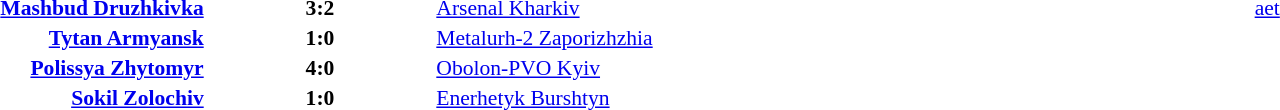<table width=100% cellspacing=1>
<tr>
<th width=20%></th>
<th width=12%></th>
<th width=20%></th>
<th></th>
</tr>
<tr style=font-size:90%>
<td align=right><strong><a href='#'>Mashbud Druzhkivka</a></strong></td>
<td align=center><strong>3:2</strong></td>
<td><a href='#'>Arsenal Kharkiv</a></td>
<td align=center><a href='#'>aet</a></td>
</tr>
<tr style=font-size:90%>
<td align=right><strong><a href='#'>Tytan Armyansk</a></strong></td>
<td align=center><strong>1:0</strong></td>
<td><a href='#'>Metalurh-2 Zaporizhzhia</a></td>
<td align=center></td>
</tr>
<tr style=font-size:90%>
<td align=right><strong><a href='#'>Polissya Zhytomyr</a></strong></td>
<td align=center><strong>4:0</strong></td>
<td><a href='#'>Obolon-PVO Kyiv</a></td>
<td align=center></td>
</tr>
<tr style=font-size:90%>
<td align=right><strong><a href='#'>Sokil Zolochiv</a></strong></td>
<td align=center><strong>1:0</strong></td>
<td><a href='#'>Enerhetyk Burshtyn</a></td>
<td align=center></td>
</tr>
</table>
